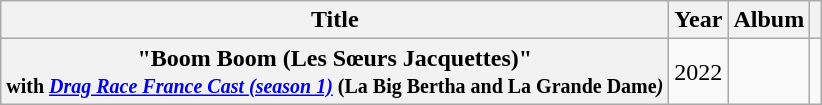<table class="wikitable plainrowheaders" style="text-align:center;">
<tr>
<th scope="col" class="unsortable">Title</th>
<th scope="col" class="unsortable">Year</th>
<th scope="col" class="unsortable">Album</th>
<th scope="col" class="unsortable"></th>
</tr>
<tr>
<th scope="row">"Boom Boom (Les Sœurs Jacquettes)"<br><small>with <em><a href='#'>Drag Race France Cast (season 1)</a></em> (La Big Bertha and La Grande Dame<em>)</small></th>
<td>2022</td>
<td></td>
<td></td>
</tr>
</table>
